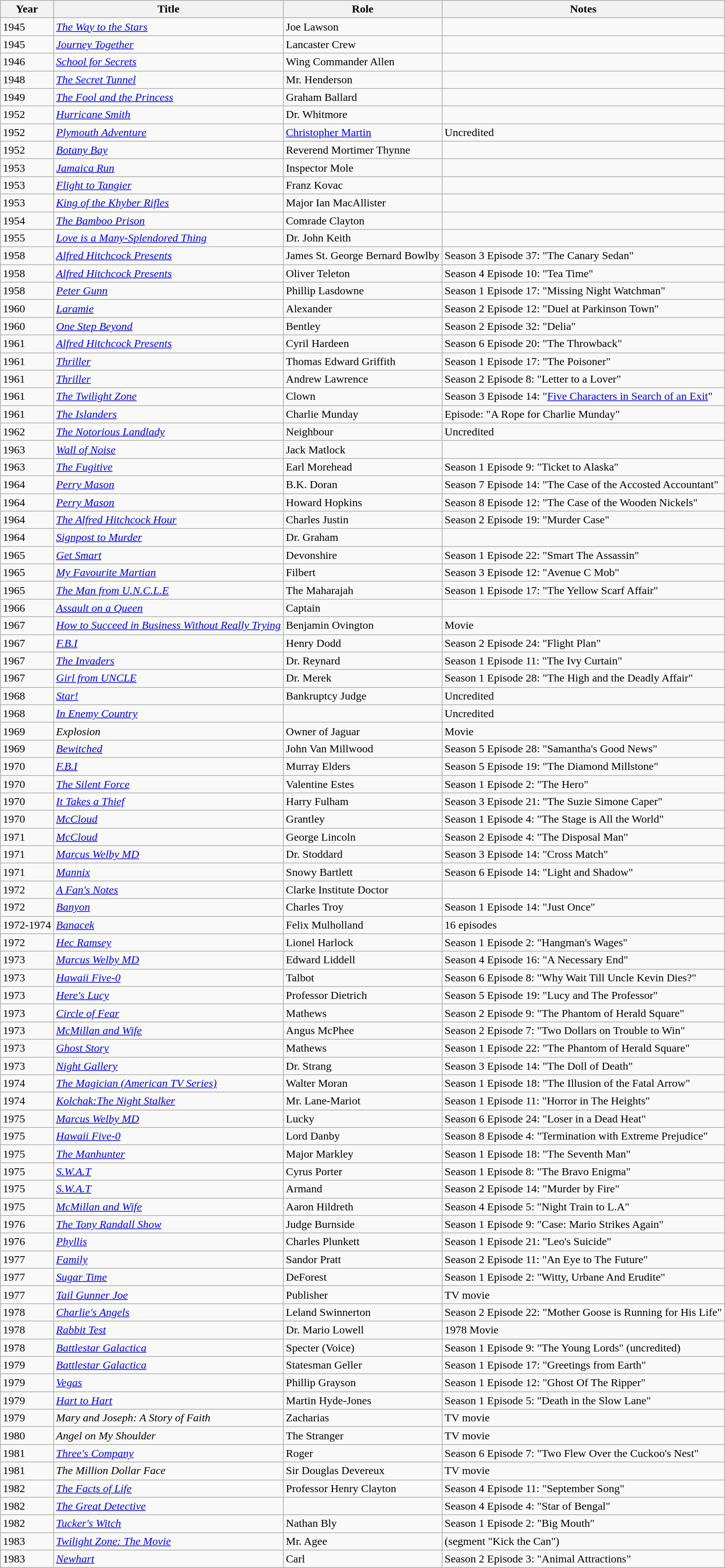<table class="wikitable">
<tr>
<th>Year</th>
<th>Title</th>
<th>Role</th>
<th>Notes</th>
</tr>
<tr>
<td>1945</td>
<td><em><a href='#'>The Way to the Stars</a></em></td>
<td>Joe Lawson</td>
<td></td>
</tr>
<tr>
<td>1945</td>
<td><em><a href='#'>Journey Together</a></em></td>
<td>Lancaster Crew</td>
<td></td>
</tr>
<tr>
<td>1946</td>
<td><em><a href='#'>School for Secrets</a></em></td>
<td>Wing Commander Allen</td>
<td></td>
</tr>
<tr>
<td>1948</td>
<td><em><a href='#'>The Secret Tunnel</a></em></td>
<td>Mr. Henderson</td>
<td></td>
</tr>
<tr>
<td>1949</td>
<td><em><a href='#'>The Fool and the Princess</a></em></td>
<td>Graham Ballard</td>
<td></td>
</tr>
<tr>
<td>1952</td>
<td><em><a href='#'>Hurricane Smith</a></em></td>
<td>Dr. Whitmore</td>
<td></td>
</tr>
<tr>
<td>1952</td>
<td><em><a href='#'>Plymouth Adventure</a></em></td>
<td><a href='#'>Christopher Martin</a></td>
<td>Uncredited</td>
</tr>
<tr>
<td>1952</td>
<td><em><a href='#'>Botany Bay</a></em></td>
<td>Reverend Mortimer Thynne</td>
<td></td>
</tr>
<tr>
<td>1953</td>
<td><em><a href='#'>Jamaica Run</a></em></td>
<td>Inspector Mole</td>
<td></td>
</tr>
<tr>
<td>1953</td>
<td><em><a href='#'>Flight to Tangier</a></em></td>
<td>Franz Kovac</td>
<td></td>
</tr>
<tr>
<td>1953</td>
<td><em><a href='#'>King of the Khyber Rifles</a></em></td>
<td>Major Ian MacAllister</td>
<td></td>
</tr>
<tr>
<td>1954</td>
<td><em><a href='#'>The Bamboo Prison</a></em></td>
<td>Comrade Clayton</td>
<td></td>
</tr>
<tr>
<td>1955</td>
<td><em><a href='#'>Love is a Many-Splendored Thing</a></em></td>
<td>Dr. John Keith</td>
<td></td>
</tr>
<tr>
<td>1958</td>
<td><em><a href='#'>Alfred Hitchcock Presents</a></em></td>
<td>James St. George Bernard Bowlby</td>
<td>Season 3 Episode 37: "The Canary Sedan"</td>
</tr>
<tr>
<td>1958</td>
<td><em><a href='#'>Alfred Hitchcock Presents</a></em></td>
<td>Oliver Teleton</td>
<td>Season 4 Episode 10: "Tea Time"</td>
</tr>
<tr>
<td>1958</td>
<td><em><a href='#'>Peter Gunn</a></em></td>
<td>Phillip Lasdowne</td>
<td>Season 1 Episode 17: "Missing Night Watchman"</td>
</tr>
<tr>
<td>1960</td>
<td><em><a href='#'>Laramie</a></em></td>
<td>Alexander</td>
<td>Season 2 Episode 12: "Duel at Parkinson Town"</td>
</tr>
<tr>
<td>1960</td>
<td><em><a href='#'>One Step Beyond</a></em></td>
<td>Bentley</td>
<td>Season 2 Episode 32: "Delia"</td>
</tr>
<tr>
<td>1961</td>
<td><em><a href='#'>Alfred Hitchcock Presents</a></em></td>
<td>Cyril Hardeen</td>
<td>Season 6 Episode 20: "The Throwback"</td>
</tr>
<tr>
<td>1961</td>
<td><em><a href='#'>Thriller</a></em></td>
<td>Thomas Edward Griffith</td>
<td>Season 1 Episode 17: "The Poisoner"</td>
</tr>
<tr>
<td>1961</td>
<td><em><a href='#'>Thriller</a></em></td>
<td>Andrew Lawrence</td>
<td>Season 2 Episode 8: "Letter to a Lover"</td>
</tr>
<tr>
<td>1961</td>
<td><em><a href='#'>The Twilight Zone</a></em></td>
<td>Clown</td>
<td>Season 3 Episode 14: "<a href='#'>Five Characters in Search of an Exit</a>"</td>
</tr>
<tr>
<td>1961</td>
<td><em><a href='#'>The Islanders</a></em></td>
<td>Charlie Munday</td>
<td>Episode: "A Rope for Charlie Munday"</td>
</tr>
<tr>
<td>1962</td>
<td><em><a href='#'>The Notorious Landlady</a></em></td>
<td>Neighbour</td>
<td>Uncredited</td>
</tr>
<tr>
<td>1963</td>
<td><em><a href='#'>Wall of Noise</a></em></td>
<td>Jack Matlock</td>
<td></td>
</tr>
<tr>
<td>1963</td>
<td><em><a href='#'>The Fugitive</a></em></td>
<td>Earl Morehead</td>
<td>Season 1 Episode 9: "Ticket to Alaska"</td>
</tr>
<tr>
<td>1964</td>
<td><em><a href='#'>Perry Mason</a></em></td>
<td>B.K. Doran</td>
<td>Season 7 Episode 14: "The Case of the Accosted Accountant"</td>
</tr>
<tr>
<td>1964</td>
<td><em><a href='#'>Perry Mason</a></em></td>
<td>Howard Hopkins</td>
<td>Season 8 Episode 12: "The Case of the Wooden Nickels"</td>
</tr>
<tr>
<td>1964</td>
<td><em><a href='#'>The Alfred Hitchcock Hour</a></em></td>
<td>Charles Justin</td>
<td>Season 2 Episode 19: "Murder Case"</td>
</tr>
<tr>
<td>1964</td>
<td><em><a href='#'>Signpost to Murder</a></em></td>
<td>Dr. Graham</td>
<td></td>
</tr>
<tr>
<td>1965</td>
<td><em><a href='#'>Get Smart</a></em></td>
<td>Devonshire</td>
<td>Season 1 Episode 22: "Smart The Assassin"</td>
</tr>
<tr>
<td>1965</td>
<td><em><a href='#'>My Favourite Martian</a></em></td>
<td>Filbert</td>
<td>Season 3 Episode 12: "Avenue C Mob"</td>
</tr>
<tr>
<td>1965</td>
<td><em><a href='#'>The Man from U.N.C.L.E</a></em></td>
<td>The Maharajah</td>
<td>Season 1 Episode 17: "The Yellow Scarf Affair"</td>
</tr>
<tr>
<td>1966</td>
<td><em><a href='#'>Assault on a Queen</a></em></td>
<td>Captain</td>
<td></td>
</tr>
<tr>
<td>1967</td>
<td><em><a href='#'>How to Succeed in Business Without Really Trying</a></em></td>
<td>Benjamin Ovington</td>
<td>Movie</td>
</tr>
<tr>
<td>1967</td>
<td><em><a href='#'>F.B.I</a></em></td>
<td>Henry Dodd</td>
<td>Season 2 Episode 24: "Flight Plan"</td>
</tr>
<tr>
<td>1967</td>
<td><em><a href='#'>The Invaders</a></em></td>
<td>Dr. Reynard</td>
<td>Season 1 Episode 11: "The Ivy Curtain"</td>
</tr>
<tr>
<td>1967</td>
<td><em><a href='#'>Girl from UNCLE</a></em></td>
<td>Dr. Merek</td>
<td>Season 1 Episode 28: "The High and the Deadly Affair"</td>
</tr>
<tr>
<td>1968</td>
<td><em><a href='#'>Star!</a></em></td>
<td>Bankruptcy Judge</td>
<td>Uncredited</td>
</tr>
<tr>
<td>1968</td>
<td><em><a href='#'>In Enemy Country</a></em></td>
<td></td>
<td>Uncredited</td>
</tr>
<tr>
<td>1969</td>
<td><em>Explosion</em></td>
<td>Owner of Jaguar</td>
<td>Movie</td>
</tr>
<tr>
<td>1969</td>
<td><em><a href='#'>Bewitched</a></em></td>
<td>John Van Millwood</td>
<td>Season 5 Episode 28: "Samantha's Good News"</td>
</tr>
<tr>
<td>1970</td>
<td><em><a href='#'>F.B.I</a></em></td>
<td>Murray Elders</td>
<td>Season 5 Episode 19: "The Diamond Millstone"</td>
</tr>
<tr>
<td>1970</td>
<td><em><a href='#'>The Silent Force</a></em></td>
<td>Valentine Estes</td>
<td>Season 1 Episode 2: "The Hero"</td>
</tr>
<tr>
<td>1970</td>
<td><em><a href='#'>It Takes a Thief</a></em></td>
<td>Harry Fulham</td>
<td>Season 3 Episode 21: "The Suzie Simone Caper"</td>
</tr>
<tr>
<td>1970</td>
<td><em><a href='#'>McCloud</a></em></td>
<td>Grantley</td>
<td>Season 1 Episode 4: "The Stage is All the World"</td>
</tr>
<tr>
<td>1971</td>
<td><em><a href='#'>McCloud</a></em></td>
<td>George Lincoln</td>
<td>Season 2 Episode 4: "The Disposal Man"</td>
</tr>
<tr>
<td>1971</td>
<td><em><a href='#'>Marcus Welby MD</a></em></td>
<td>Dr. Stoddard</td>
<td>Season 3 Episode 14: "Cross Match"</td>
</tr>
<tr>
<td>1971</td>
<td><em><a href='#'>Mannix</a></em></td>
<td>Snowy Bartlett</td>
<td>Season 6 Episode 14: "Light and Shadow"</td>
</tr>
<tr>
<td>1972</td>
<td><em><a href='#'>A Fan's Notes</a></em></td>
<td>Clarke Institute Doctor</td>
<td></td>
</tr>
<tr>
<td>1972</td>
<td><em><a href='#'>Banyon</a></em></td>
<td>Charles Troy</td>
<td>Season 1 Episode 14: "Just Once"</td>
</tr>
<tr>
<td>1972-1974</td>
<td><em><a href='#'>Banacek</a></em></td>
<td>Felix Mulholland</td>
<td>16 episodes</td>
</tr>
<tr>
<td>1972</td>
<td><em><a href='#'>Hec Ramsey</a></em></td>
<td>Lionel Harlock</td>
<td>Season 1 Episode 2: "Hangman's Wages"</td>
</tr>
<tr>
<td>1973</td>
<td><em><a href='#'>Marcus Welby MD</a></em></td>
<td>Edward Liddell</td>
<td>Season 4 Episode 16: "A Necessary End"</td>
</tr>
<tr>
<td>1973</td>
<td><em><a href='#'>Hawaii Five-0</a></em></td>
<td>Talbot</td>
<td>Season 6 Episode 8: "Why Wait Till Uncle Kevin Dies?"</td>
</tr>
<tr>
<td>1973</td>
<td><em><a href='#'>Here's Lucy</a></em></td>
<td>Professor Dietrich</td>
<td>Season 5 Episode 19: "Lucy and The Professor"</td>
</tr>
<tr>
<td>1973</td>
<td><em><a href='#'>Circle of Fear</a></em></td>
<td>Mathews</td>
<td>Season 2 Episode 9: "The Phantom of Herald Square"</td>
</tr>
<tr>
<td>1973</td>
<td><em><a href='#'>McMillan and Wife</a></em></td>
<td>Angus McPhee</td>
<td>Season 2 Episode 7: "Two Dollars on Trouble to Win"</td>
</tr>
<tr>
<td>1973</td>
<td><em><a href='#'>Ghost Story</a></em></td>
<td>Mathews</td>
<td>Season 1 Episode 22: "The Phantom of Herald Square"</td>
</tr>
<tr>
<td>1973</td>
<td><em><a href='#'>Night Gallery</a></em></td>
<td>Dr. Strang</td>
<td>Season 3 Episode 14: "The Doll of Death"</td>
</tr>
<tr>
<td>1974</td>
<td><em><a href='#'>The Magician (American TV Series)</a></em></td>
<td>Walter Moran</td>
<td>Season 1 Episode 18: "The Illusion of the Fatal Arrow"</td>
</tr>
<tr>
<td>1974</td>
<td><em><a href='#'>Kolchak:The Night Stalker</a></em></td>
<td>Mr. Lane-Mariot</td>
<td>Season 1 Episode 11: "Horror in The Heights"</td>
</tr>
<tr>
<td>1975</td>
<td><em><a href='#'>Marcus Welby MD</a></em></td>
<td>Lucky</td>
<td>Season 6 Episode 24: "Loser in a Dead Heat"</td>
</tr>
<tr>
<td>1975</td>
<td><em><a href='#'>Hawaii Five-0</a></em></td>
<td>Lord Danby</td>
<td>Season 8 Episode 4: "Termination with Extreme Prejudice"</td>
</tr>
<tr>
<td>1975</td>
<td><em><a href='#'>The Manhunter</a></em></td>
<td>Major Markley</td>
<td>Season 1 Episode 18: "The Seventh Man"</td>
</tr>
<tr>
<td>1975</td>
<td><em><a href='#'>S.W.A.T</a></em></td>
<td>Cyrus Porter</td>
<td>Season 1 Episode 8: "The Bravo Enigma"</td>
</tr>
<tr>
<td>1975</td>
<td><em><a href='#'>S.W.A.T</a></em></td>
<td>Armand</td>
<td>Season 2 Episode 14: "Murder by Fire"</td>
</tr>
<tr>
<td>1975</td>
<td><em><a href='#'>McMillan and Wife</a></em></td>
<td>Aaron Hildreth</td>
<td>Season 4 Episode 5: "Night Train to L.A"</td>
</tr>
<tr>
<td>1976</td>
<td><em><a href='#'>The Tony Randall Show</a></em></td>
<td>Judge Burnside</td>
<td>Season 1 Episode 9: "Case: Mario Strikes Again"</td>
</tr>
<tr>
<td>1976</td>
<td><em><a href='#'>Phyllis</a></em></td>
<td>Charles Plunkett</td>
<td>Season 1 Episode 21:	"Leo's Suicide"</td>
</tr>
<tr>
<td>1977</td>
<td><em><a href='#'>Family</a></em></td>
<td>Sandor Pratt</td>
<td>Season 2 Episode 11: "An Eye to The Future"</td>
</tr>
<tr>
<td>1977</td>
<td><em><a href='#'>Sugar Time</a></em></td>
<td>DeForest</td>
<td>Season 1 Episode 2: "Witty, Urbane And Erudite"</td>
</tr>
<tr>
<td>1977</td>
<td><em><a href='#'>Tail Gunner Joe</a></em></td>
<td>Publisher</td>
<td>TV movie</td>
</tr>
<tr>
<td>1978</td>
<td><em><a href='#'>Charlie's Angels</a></em></td>
<td>Leland Swinnerton</td>
<td>Season 2 Episode 22: "Mother Goose is Running for His Life"</td>
</tr>
<tr>
<td>1978</td>
<td><em><a href='#'>Rabbit Test</a></em></td>
<td>Dr. Mario Lowell</td>
<td>1978 Movie</td>
</tr>
<tr>
<td>1978</td>
<td><em><a href='#'>Battlestar Galactica</a></em></td>
<td>Specter (Voice)</td>
<td>Season 1 Episode 9: "The Young Lords" (uncredited)</td>
</tr>
<tr>
<td>1979</td>
<td><em><a href='#'>Battlestar Galactica</a></em></td>
<td>Statesman Geller</td>
<td>Season 1 Episode 17: "Greetings from Earth"</td>
</tr>
<tr>
<td>1979</td>
<td><em><a href='#'>Vegas</a></em></td>
<td>Phillip Grayson</td>
<td>Season 1 Episode 12: "Ghost Of The Ripper"</td>
</tr>
<tr>
<td>1979</td>
<td><em><a href='#'>Hart to Hart</a></em></td>
<td>Martin Hyde-Jones</td>
<td>Season 1 Episode 5: "Death in the Slow Lane"</td>
</tr>
<tr>
<td>1979</td>
<td><em>Mary and Joseph: A Story of Faith</em></td>
<td>Zacharias</td>
<td>TV movie</td>
</tr>
<tr>
<td>1980</td>
<td><em>Angel on My Shoulder</em></td>
<td>The Stranger</td>
<td>TV movie</td>
</tr>
<tr>
<td>1981</td>
<td><em><a href='#'>Three's Company</a></em></td>
<td>Roger</td>
<td>Season 6 Episode 7: "Two Flew Over the Cuckoo's Nest"</td>
</tr>
<tr>
<td>1981</td>
<td><em>The Million Dollar Face</em></td>
<td>Sir Douglas Devereux</td>
<td>TV movie</td>
</tr>
<tr>
<td>1982</td>
<td><em><a href='#'>The Facts of Life</a></em></td>
<td>Professor Henry Clayton</td>
<td>Season 4 Episode 11: "September Song"</td>
</tr>
<tr>
<td>1982</td>
<td><em><a href='#'>The Great Detective</a></em></td>
<td></td>
<td>Season 4 Episode 4: "Star of Bengal"</td>
</tr>
<tr>
<td>1982</td>
<td><em><a href='#'>Tucker's Witch</a></em></td>
<td>Nathan Bly</td>
<td>Season 1 Episode 2: "Big Mouth"</td>
</tr>
<tr>
<td>1983</td>
<td><em><a href='#'>Twilight Zone: The Movie</a></em></td>
<td>Mr. Agee</td>
<td>(segment "Kick the Can")</td>
</tr>
<tr>
<td>1983</td>
<td><em><a href='#'>Newhart</a> </em></td>
<td>Carl</td>
<td>Season 2 Episode 3: "Animal Attractions"</td>
</tr>
</table>
